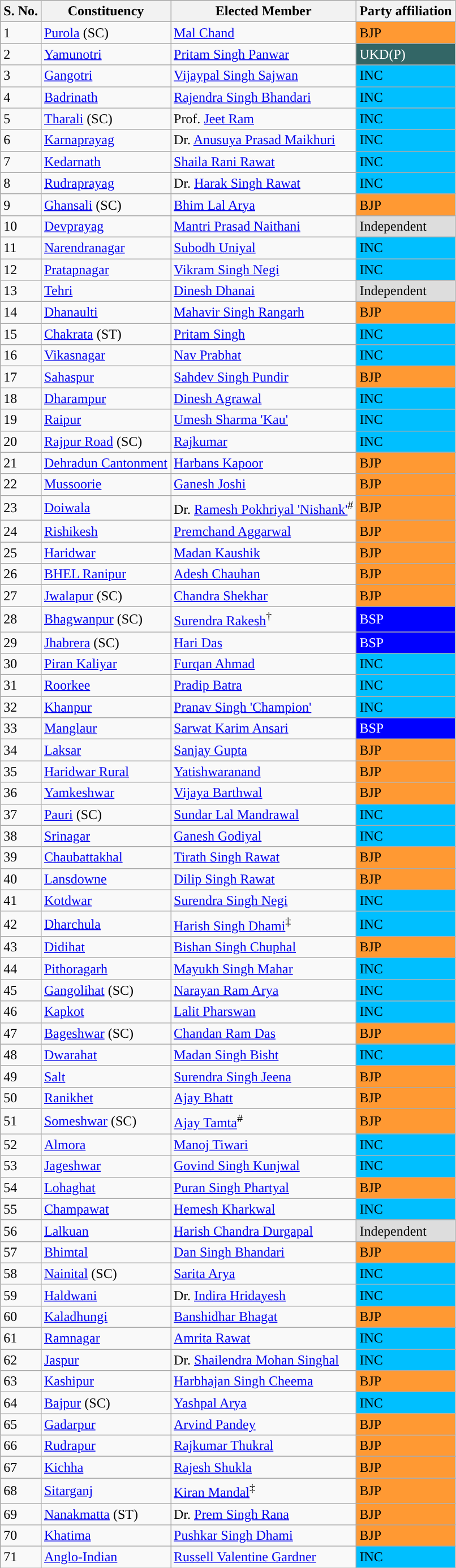<table class="wikitable sortable">
<tr style="background:#E9E9E9;">
<th>S. No.</th>
<th>Constituency</th>
<th>Elected Member</th>
<th>Party affiliation</th>
</tr>
<tr>
<td>1</td>
<td><a href='#'>Purola</a> (SC)</td>
<td><a href='#'>Mal Chand</a></td>
<td bgcolor=#FF9933>BJP</td>
</tr>
<tr>
<td>2</td>
<td><a href='#'>Yamunotri</a></td>
<td><a href='#'>Pritam Singh Panwar</a></td>
<td style="background: #336666; color: white">UKD(P)</td>
</tr>
<tr>
<td>3</td>
<td><a href='#'>Gangotri</a></td>
<td><a href='#'>Vijaypal Singh Sajwan</a></td>
<td bgcolor=#00BFFF>INC</td>
</tr>
<tr>
<td>4</td>
<td><a href='#'>Badrinath</a></td>
<td><a href='#'>Rajendra Singh Bhandari</a></td>
<td bgcolor=#00BFFF>INC</td>
</tr>
<tr>
<td>5</td>
<td><a href='#'>Tharali</a> (SC)</td>
<td>Prof. <a href='#'>Jeet Ram</a></td>
<td bgcolor=#00BFFF>INC</td>
</tr>
<tr>
<td>6</td>
<td><a href='#'>Karnaprayag</a></td>
<td>Dr. <a href='#'>Anusuya Prasad Maikhuri</a></td>
<td bgcolor=#00BFFF>INC</td>
</tr>
<tr>
<td>7</td>
<td><a href='#'>Kedarnath</a></td>
<td><a href='#'>Shaila Rani Rawat</a></td>
<td bgcolor=#00BFFF>INC</td>
</tr>
<tr>
<td>8</td>
<td><a href='#'>Rudraprayag</a></td>
<td>Dr. <a href='#'>Harak Singh Rawat</a></td>
<td bgcolor=#00BFFF>INC</td>
</tr>
<tr>
<td>9</td>
<td><a href='#'>Ghansali</a> (SC)</td>
<td><a href='#'>Bhim Lal Arya</a></td>
<td bgcolor=#FF9933>BJP</td>
</tr>
<tr>
<td>10</td>
<td><a href='#'>Devprayag</a></td>
<td><a href='#'>Mantri Prasad Naithani</a></td>
<td bgcolor=#DDDDDD>Independent</td>
</tr>
<tr>
<td>11</td>
<td><a href='#'>Narendranagar</a></td>
<td><a href='#'>Subodh Uniyal</a></td>
<td bgcolor=#00BFFF>INC</td>
</tr>
<tr>
<td>12</td>
<td><a href='#'>Pratapnagar</a></td>
<td><a href='#'>Vikram Singh Negi</a></td>
<td bgcolor=#00BFFF>INC</td>
</tr>
<tr>
<td>13</td>
<td><a href='#'>Tehri</a></td>
<td><a href='#'>Dinesh Dhanai</a></td>
<td bgcolor=#DDDDDD>Independent</td>
</tr>
<tr>
<td>14</td>
<td><a href='#'>Dhanaulti</a></td>
<td><a href='#'>Mahavir Singh Rangarh</a></td>
<td bgcolor=#FF9933>BJP</td>
</tr>
<tr>
<td>15</td>
<td><a href='#'>Chakrata</a> (ST)</td>
<td><a href='#'>Pritam Singh</a></td>
<td bgcolor=#00BFFF>INC</td>
</tr>
<tr>
<td>16</td>
<td><a href='#'>Vikasnagar</a></td>
<td><a href='#'>Nav Prabhat</a></td>
<td bgcolor=#00BFFF>INC</td>
</tr>
<tr>
<td>17</td>
<td><a href='#'>Sahaspur</a></td>
<td><a href='#'>Sahdev Singh Pundir</a></td>
<td bgcolor=#FF9933>BJP</td>
</tr>
<tr>
<td>18</td>
<td><a href='#'>Dharampur</a></td>
<td><a href='#'>Dinesh Agrawal</a></td>
<td bgcolor=#00BFFF>INC</td>
</tr>
<tr>
<td>19</td>
<td><a href='#'>Raipur</a></td>
<td><a href='#'>Umesh Sharma 'Kau'</a></td>
<td bgcolor=#00BFFF>INC</td>
</tr>
<tr>
<td>20</td>
<td><a href='#'>Rajpur Road</a> (SC)</td>
<td><a href='#'>Rajkumar</a></td>
<td bgcolor=#00BFFF>INC</td>
</tr>
<tr>
<td>21</td>
<td><a href='#'>Dehradun Cantonment</a></td>
<td><a href='#'>Harbans Kapoor</a></td>
<td bgcolor=#FF9933>BJP</td>
</tr>
<tr>
<td>22</td>
<td><a href='#'>Mussoorie</a></td>
<td><a href='#'>Ganesh Joshi</a></td>
<td bgcolor=#FF9933>BJP</td>
</tr>
<tr>
<td>23</td>
<td><a href='#'>Doiwala</a></td>
<td>Dr. <a href='#'>Ramesh Pokhriyal 'Nishank'</a><sup>#</sup></td>
<td bgcolor=#FF9933>BJP</td>
</tr>
<tr>
<td>24</td>
<td><a href='#'>Rishikesh</a></td>
<td><a href='#'>Premchand Aggarwal</a></td>
<td bgcolor=#FF9933>BJP</td>
</tr>
<tr>
<td>25</td>
<td><a href='#'>Haridwar</a></td>
<td><a href='#'>Madan Kaushik</a></td>
<td bgcolor=#FF9933>BJP</td>
</tr>
<tr>
<td>26</td>
<td><a href='#'>BHEL Ranipur</a></td>
<td><a href='#'>Adesh Chauhan</a></td>
<td bgcolor=#FF9933>BJP</td>
</tr>
<tr>
<td>27</td>
<td><a href='#'>Jwalapur</a> (SC)</td>
<td><a href='#'>Chandra Shekhar</a></td>
<td bgcolor=#FF9933>BJP</td>
</tr>
<tr>
<td>28</td>
<td><a href='#'>Bhagwanpur</a> (SC)</td>
<td><a href='#'>Surendra Rakesh</a><sup>†</sup></td>
<td style="background: #0000FF; color: white">BSP</td>
</tr>
<tr>
<td>29</td>
<td><a href='#'>Jhabrera</a> (SC)</td>
<td><a href='#'>Hari Das</a></td>
<td style="background: #0000FF; color: white">BSP</td>
</tr>
<tr>
<td>30</td>
<td><a href='#'>Piran Kaliyar</a></td>
<td><a href='#'>Furqan Ahmad</a></td>
<td bgcolor=#00BFFF>INC</td>
</tr>
<tr>
<td>31</td>
<td><a href='#'>Roorkee</a></td>
<td><a href='#'>Pradip Batra</a></td>
<td bgcolor=#00BFFF>INC</td>
</tr>
<tr>
<td>32</td>
<td><a href='#'>Khanpur</a></td>
<td><a href='#'>Pranav Singh 'Champion'</a></td>
<td bgcolor=#00BFFF>INC</td>
</tr>
<tr>
<td>33</td>
<td><a href='#'>Manglaur</a></td>
<td><a href='#'>Sarwat Karim Ansari</a></td>
<td style="background: #0000FF; color: white">BSP</td>
</tr>
<tr>
<td>34</td>
<td><a href='#'>Laksar</a></td>
<td><a href='#'>Sanjay Gupta</a></td>
<td bgcolor=#FF9933>BJP</td>
</tr>
<tr>
<td>35</td>
<td><a href='#'>Haridwar Rural</a></td>
<td><a href='#'>Yatishwaranand</a></td>
<td bgcolor=#FF9933>BJP</td>
</tr>
<tr>
<td>36</td>
<td><a href='#'>Yamkeshwar</a></td>
<td><a href='#'>Vijaya Barthwal</a></td>
<td bgcolor=#FF9933>BJP</td>
</tr>
<tr>
<td>37</td>
<td><a href='#'>Pauri</a> (SC)</td>
<td><a href='#'>Sundar Lal Mandrawal</a></td>
<td bgcolor=#00BFFF>INC</td>
</tr>
<tr>
<td>38</td>
<td><a href='#'>Srinagar</a></td>
<td><a href='#'>Ganesh Godiyal</a></td>
<td bgcolor=#00BFFF>INC</td>
</tr>
<tr>
<td>39</td>
<td><a href='#'>Chaubattakhal</a></td>
<td><a href='#'>Tirath Singh Rawat</a></td>
<td bgcolor=#FF9933>BJP</td>
</tr>
<tr>
<td>40</td>
<td><a href='#'>Lansdowne</a></td>
<td><a href='#'>Dilip Singh Rawat</a></td>
<td bgcolor=#FF9933>BJP</td>
</tr>
<tr>
<td>41</td>
<td><a href='#'>Kotdwar</a></td>
<td><a href='#'>Surendra Singh Negi</a></td>
<td bgcolor=#00BFFF>INC</td>
</tr>
<tr>
<td>42</td>
<td><a href='#'>Dharchula</a></td>
<td><a href='#'>Harish Singh Dhami</a><sup>‡</sup></td>
<td bgcolor=#00BFFF>INC</td>
</tr>
<tr>
<td>43</td>
<td><a href='#'>Didihat</a></td>
<td><a href='#'>Bishan Singh Chuphal</a></td>
<td bgcolor=#FF9933>BJP</td>
</tr>
<tr>
<td>44</td>
<td><a href='#'>Pithoragarh</a></td>
<td><a href='#'>Mayukh Singh Mahar</a></td>
<td bgcolor=#00BFFF>INC</td>
</tr>
<tr>
<td>45</td>
<td><a href='#'>Gangolihat</a> (SC)</td>
<td><a href='#'>Narayan Ram Arya</a></td>
<td bgcolor=#00BFFF>INC</td>
</tr>
<tr>
<td>46</td>
<td><a href='#'>Kapkot</a></td>
<td><a href='#'>Lalit Pharswan</a></td>
<td bgcolor=#00BFFF>INC</td>
</tr>
<tr>
<td>47</td>
<td><a href='#'>Bageshwar</a> (SC)</td>
<td><a href='#'>Chandan Ram Das</a></td>
<td bgcolor=#FF9933>BJP</td>
</tr>
<tr>
<td>48</td>
<td><a href='#'>Dwarahat</a></td>
<td><a href='#'>Madan Singh Bisht</a></td>
<td bgcolor=#00BFFF>INC</td>
</tr>
<tr>
<td>49</td>
<td><a href='#'>Salt</a></td>
<td><a href='#'>Surendra Singh Jeena</a></td>
<td bgcolor=#FF9933>BJP</td>
</tr>
<tr>
<td>50</td>
<td><a href='#'>Ranikhet</a></td>
<td><a href='#'>Ajay Bhatt</a></td>
<td bgcolor=#FF9933>BJP</td>
</tr>
<tr>
<td>51</td>
<td><a href='#'>Someshwar</a> (SC)</td>
<td><a href='#'>Ajay Tamta</a><sup>#</sup></td>
<td bgcolor=#FF9933>BJP</td>
</tr>
<tr>
<td>52</td>
<td><a href='#'>Almora</a></td>
<td><a href='#'>Manoj Tiwari</a></td>
<td bgcolor=#00BFFF>INC</td>
</tr>
<tr>
<td>53</td>
<td><a href='#'>Jageshwar</a></td>
<td><a href='#'>Govind Singh Kunjwal</a></td>
<td bgcolor=#00BFFF>INC</td>
</tr>
<tr>
<td>54</td>
<td><a href='#'>Lohaghat</a></td>
<td><a href='#'>Puran Singh Phartyal</a></td>
<td bgcolor=#FF9933>BJP</td>
</tr>
<tr>
<td>55</td>
<td><a href='#'>Champawat</a></td>
<td><a href='#'>Hemesh Kharkwal</a></td>
<td bgcolor=#00BFFF>INC</td>
</tr>
<tr>
<td>56</td>
<td><a href='#'>Lalkuan</a></td>
<td><a href='#'>Harish Chandra Durgapal</a></td>
<td bgcolor=#DDDDDD>Independent</td>
</tr>
<tr>
<td>57</td>
<td><a href='#'>Bhimtal</a></td>
<td><a href='#'>Dan Singh Bhandari</a></td>
<td bgcolor=#FF9933>BJP</td>
</tr>
<tr>
<td>58</td>
<td><a href='#'>Nainital</a> (SC)</td>
<td><a href='#'>Sarita Arya</a></td>
<td bgcolor=#00BFFF>INC</td>
</tr>
<tr>
<td>59</td>
<td><a href='#'>Haldwani</a></td>
<td>Dr. <a href='#'>Indira Hridayesh</a></td>
<td bgcolor=#00BFFF>INC</td>
</tr>
<tr>
<td>60</td>
<td><a href='#'>Kaladhungi</a></td>
<td><a href='#'>Banshidhar Bhagat</a></td>
<td bgcolor=#FF9933>BJP</td>
</tr>
<tr>
<td>61</td>
<td><a href='#'>Ramnagar</a></td>
<td><a href='#'>Amrita Rawat</a></td>
<td bgcolor=#00BFFF>INC</td>
</tr>
<tr>
<td>62</td>
<td><a href='#'>Jaspur</a></td>
<td>Dr. <a href='#'>Shailendra Mohan Singhal</a></td>
<td bgcolor=#00BFFF>INC</td>
</tr>
<tr>
<td>63</td>
<td><a href='#'>Kashipur</a></td>
<td><a href='#'>Harbhajan Singh Cheema</a></td>
<td bgcolor=#FF9933>BJP</td>
</tr>
<tr>
<td>64</td>
<td><a href='#'>Bajpur</a> (SC)</td>
<td><a href='#'>Yashpal Arya</a></td>
<td bgcolor=#00BFFF>INC</td>
</tr>
<tr>
<td>65</td>
<td><a href='#'>Gadarpur</a></td>
<td><a href='#'>Arvind Pandey</a></td>
<td bgcolor=#FF9933>BJP</td>
</tr>
<tr>
<td>66</td>
<td><a href='#'>Rudrapur</a></td>
<td><a href='#'>Rajkumar Thukral</a></td>
<td bgcolor=#FF9933>BJP</td>
</tr>
<tr>
<td>67</td>
<td><a href='#'>Kichha</a></td>
<td><a href='#'>Rajesh Shukla</a></td>
<td bgcolor=#FF9933>BJP</td>
</tr>
<tr>
<td>68</td>
<td><a href='#'>Sitarganj</a></td>
<td><a href='#'>Kiran Mandal</a><sup>‡</sup></td>
<td bgcolor=#FF9933>BJP</td>
</tr>
<tr>
<td>69</td>
<td><a href='#'>Nanakmatta</a> (ST)</td>
<td>Dr. <a href='#'>Prem Singh Rana</a></td>
<td bgcolor=#FF9933>BJP</td>
</tr>
<tr>
<td>70</td>
<td><a href='#'>Khatima</a></td>
<td><a href='#'>Pushkar Singh Dhami</a></td>
<td bgcolor=#FF9933>BJP</td>
</tr>
<tr>
<td>71</td>
<td><a href='#'>Anglo-Indian</a></td>
<td><a href='#'>Russell Valentine Gardner</a></td>
<td style="background: #00BFFF">INC</td>
</tr>
</table>
